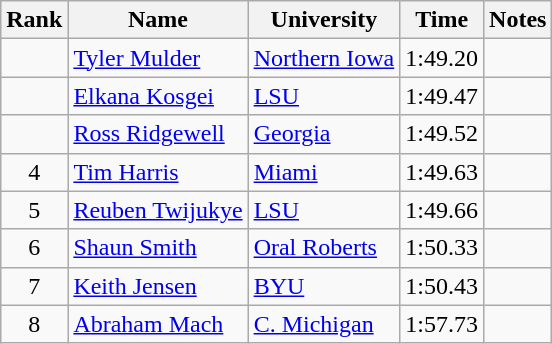<table class="wikitable sortable" style="text-align:center">
<tr>
<th>Rank</th>
<th>Name</th>
<th>University</th>
<th>Time</th>
<th>Notes</th>
</tr>
<tr>
<td></td>
<td align=left><a href='#'>Tyler Mulder</a></td>
<td align=left><a href='#'>Northern Iowa</a></td>
<td>1:49.20</td>
<td></td>
</tr>
<tr>
<td></td>
<td align=left><a href='#'>Elkana Kosgei</a></td>
<td align="left"><a href='#'>LSU</a></td>
<td>1:49.47</td>
<td></td>
</tr>
<tr>
<td></td>
<td align=left><a href='#'>Ross Ridgewell</a></td>
<td align="left"><a href='#'>Georgia</a></td>
<td>1:49.52</td>
<td></td>
</tr>
<tr>
<td>4</td>
<td align=left><a href='#'>Tim Harris</a></td>
<td align="left"><a href='#'>Miami</a></td>
<td>1:49.63</td>
<td></td>
</tr>
<tr>
<td>5</td>
<td align=left><a href='#'>Reuben Twijukye</a></td>
<td align="left"><a href='#'>LSU</a></td>
<td>1:49.66</td>
<td></td>
</tr>
<tr>
<td>6</td>
<td align=left><a href='#'>Shaun Smith</a></td>
<td align="left"><a href='#'>Oral Roberts</a></td>
<td>1:50.33</td>
<td></td>
</tr>
<tr>
<td>7</td>
<td align=left><a href='#'>Keith Jensen</a></td>
<td align="left"><a href='#'>BYU</a></td>
<td>1:50.43</td>
<td></td>
</tr>
<tr>
<td>8</td>
<td align=left><a href='#'>Abraham Mach</a></td>
<td align="left"><a href='#'>C. Michigan</a></td>
<td>1:57.73</td>
<td></td>
</tr>
</table>
